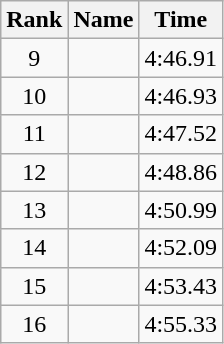<table class="wikitable">
<tr>
<th>Rank</th>
<th>Name</th>
<th>Time</th>
</tr>
<tr>
<td align="center">9</td>
<td></td>
<td align="center">4:46.91</td>
</tr>
<tr>
<td align="center">10</td>
<td></td>
<td align="center">4:46.93</td>
</tr>
<tr>
<td align="center">11</td>
<td></td>
<td align="center">4:47.52</td>
</tr>
<tr>
<td align="center">12</td>
<td></td>
<td align="center">4:48.86</td>
</tr>
<tr>
<td align="center">13</td>
<td></td>
<td align="center">4:50.99</td>
</tr>
<tr>
<td align="center">14</td>
<td></td>
<td align="center">4:52.09</td>
</tr>
<tr>
<td align="center">15</td>
<td></td>
<td align="center">4:53.43</td>
</tr>
<tr>
<td align="center">16</td>
<td></td>
<td align="center">4:55.33</td>
</tr>
</table>
